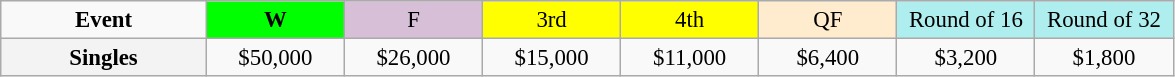<table class=wikitable style=font-size:95%;text-align:center>
<tr>
<td style="width:130px"><strong>Event</strong></td>
<td style="width:85px; background:lime"><strong>W</strong></td>
<td style="width:85px; background:thistle">F</td>
<td style="width:85px; background:#ffff00">3rd</td>
<td style="width:85px; background:#ffff00">4th</td>
<td style="width:85px; background:#ffebcd">QF</td>
<td style="width:85px; background:#afeeee">Round of 16</td>
<td style="width:85px; background:#afeeee">Round of 32</td>
</tr>
<tr>
<th style=background:#f3f3f3>Singles </th>
<td>$50,000</td>
<td>$26,000</td>
<td>$15,000</td>
<td>$11,000</td>
<td>$6,400</td>
<td>$3,200</td>
<td>$1,800</td>
</tr>
</table>
